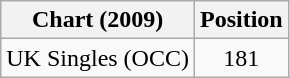<table class="wikitable">
<tr>
<th>Chart (2009)</th>
<th>Position</th>
</tr>
<tr>
<td>UK Singles (OCC)</td>
<td style="text-align:center;">181</td>
</tr>
</table>
